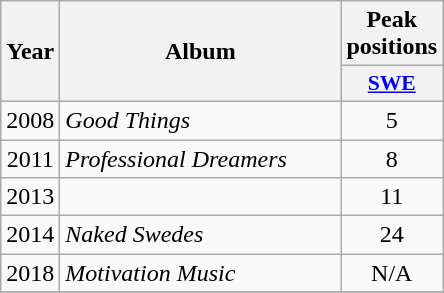<table class="wikitable">
<tr>
<th align="center" rowspan="2" width="10">Year</th>
<th align="center" rowspan="2" width="180">Album</th>
<th align="center" colspan="1" width="20">Peak positions</th>
</tr>
<tr>
<th scope="col" style="width:3em;font-size:90%;"><a href='#'>SWE</a><br></th>
</tr>
<tr>
<td style="text-align:center;">2008</td>
<td><em>Good Things</em></td>
<td style="text-align:center;">5</td>
</tr>
<tr>
<td style="text-align:center;">2011</td>
<td><em>Professional Dreamers</em></td>
<td style="text-align:center;">8</td>
</tr>
<tr>
<td style="text-align:center;">2013</td>
<td></td>
<td style="text-align:center;">11</td>
</tr>
<tr>
<td style="text-align:center;">2014</td>
<td><em>Naked Swedes</em></td>
<td style="text-align:center;">24</td>
</tr>
<tr>
<td style="text-align:center;">2018</td>
<td><em>Motivation Music</em></td>
<td style="text-align:center;">N/A</td>
</tr>
<tr>
</tr>
</table>
